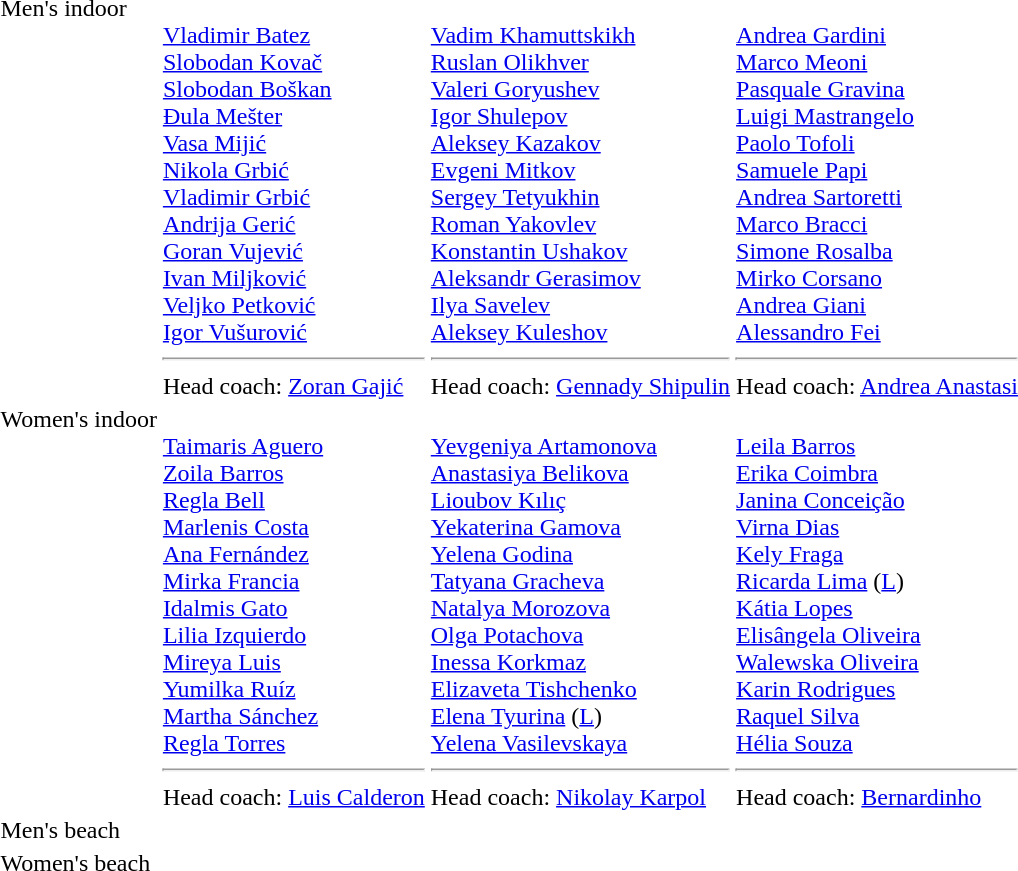<table>
<tr valign="top">
<td>Men's indoor<br></td>
<td valign=top><br><a href='#'>Vladimir Batez</a><br><a href='#'>Slobodan Kovač</a><br><a href='#'>Slobodan Boškan</a><br><a href='#'>Đula Mešter</a><br><a href='#'>Vasa Mijić</a><br><a href='#'>Nikola Grbić</a><br><a href='#'>Vladimir Grbić</a><br><a href='#'>Andrija Gerić</a><br><a href='#'>Goran Vujević</a><br><a href='#'>Ivan Miljković</a><br><a href='#'>Veljko Petković</a><br><a href='#'>Igor Vušurović</a><br><hr>Head coach: <a href='#'>Zoran Gajić</a></td>
<td valign=top><br><a href='#'>Vadim Khamuttskikh</a><br><a href='#'>Ruslan Olikhver</a><br><a href='#'>Valeri Goryushev</a><br><a href='#'>Igor Shulepov</a><br><a href='#'>Aleksey Kazakov</a><br><a href='#'>Evgeni Mitkov</a><br><a href='#'>Sergey Tetyukhin</a><br><a href='#'>Roman Yakovlev</a><br><a href='#'>Konstantin Ushakov</a><br><a href='#'>Aleksandr Gerasimov</a><br><a href='#'>Ilya Savelev</a><br><a href='#'>Aleksey Kuleshov</a><br><hr>Head coach: <a href='#'>Gennady Shipulin</a></td>
<td valign=top><br><a href='#'>Andrea Gardini</a><br><a href='#'>Marco Meoni</a><br><a href='#'>Pasquale Gravina</a><br><a href='#'>Luigi Mastrangelo</a><br><a href='#'>Paolo Tofoli</a><br><a href='#'>Samuele Papi</a><br><a href='#'>Andrea Sartoretti</a><br><a href='#'>Marco Bracci</a><br><a href='#'>Simone Rosalba</a><br><a href='#'>Mirko Corsano</a><br><a href='#'>Andrea Giani</a><br><a href='#'>Alessandro Fei</a><br><hr>Head coach: <a href='#'>Andrea Anastasi</a></td>
</tr>
<tr valign="top">
<td>Women's indoor<br></td>
<td valign=top><br><a href='#'>Taimaris Aguero</a><br><a href='#'>Zoila Barros</a><br><a href='#'>Regla Bell</a><br><a href='#'>Marlenis Costa</a><br><a href='#'>Ana Fernández</a><br><a href='#'>Mirka Francia</a><br><a href='#'>Idalmis Gato</a><br><a href='#'>Lilia Izquierdo</a><br><a href='#'>Mireya Luis</a><br><a href='#'>Yumilka Ruíz</a><br><a href='#'>Martha Sánchez</a><br><a href='#'>Regla Torres</a><br><hr>Head coach: <a href='#'>Luis Calderon</a></td>
<td valign=top><br><a href='#'>Yevgeniya Artamonova</a><br><a href='#'>Anastasiya Belikova</a><br><a href='#'>Lioubov Kılıç</a><br><a href='#'>Yekaterina Gamova</a><br><a href='#'>Yelena Godina</a><br><a href='#'>Tatyana Gracheva</a><br><a href='#'>Natalya Morozova</a><br><a href='#'>Olga Potachova</a><br><a href='#'>Inessa Korkmaz</a><br><a href='#'>Elizaveta Tishchenko</a><br><a href='#'>Elena Tyurina</a> (<a href='#'>L</a>)<br><a href='#'>Yelena Vasilevskaya</a><br><hr>Head coach: <a href='#'>Nikolay Karpol</a></td>
<td valign=top><br><a href='#'>Leila Barros</a><br><a href='#'>Erika Coimbra</a><br><a href='#'>Janina Conceição</a><br><a href='#'>Virna Dias</a><br><a href='#'>Kely Fraga</a><br><a href='#'>Ricarda Lima</a> (<a href='#'>L</a>)<br><a href='#'>Kátia Lopes</a><br><a href='#'>Elisângela Oliveira</a><br><a href='#'>Walewska Oliveira</a><br><a href='#'>Karin Rodrigues</a><br><a href='#'>Raquel Silva</a><br><a href='#'>Hélia Souza</a><br><hr>Head coach: <a href='#'>Bernardinho</a></td>
</tr>
<tr valign="top">
<td>Men's beach<br></td>
<td></td>
<td></td>
<td></td>
</tr>
<tr valign="top">
<td>Women's beach<br></td>
<td></td>
<td></td>
<td></td>
</tr>
</table>
